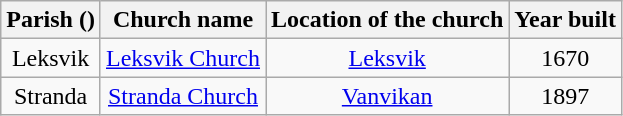<table class="wikitable" style="text-align:center">
<tr>
<th>Parish ()</th>
<th>Church name</th>
<th>Location of the church</th>
<th>Year built</th>
</tr>
<tr>
<td>Leksvik</td>
<td><a href='#'>Leksvik Church</a></td>
<td><a href='#'>Leksvik</a></td>
<td>1670</td>
</tr>
<tr>
<td>Stranda</td>
<td><a href='#'>Stranda Church</a></td>
<td><a href='#'>Vanvikan</a></td>
<td>1897</td>
</tr>
</table>
